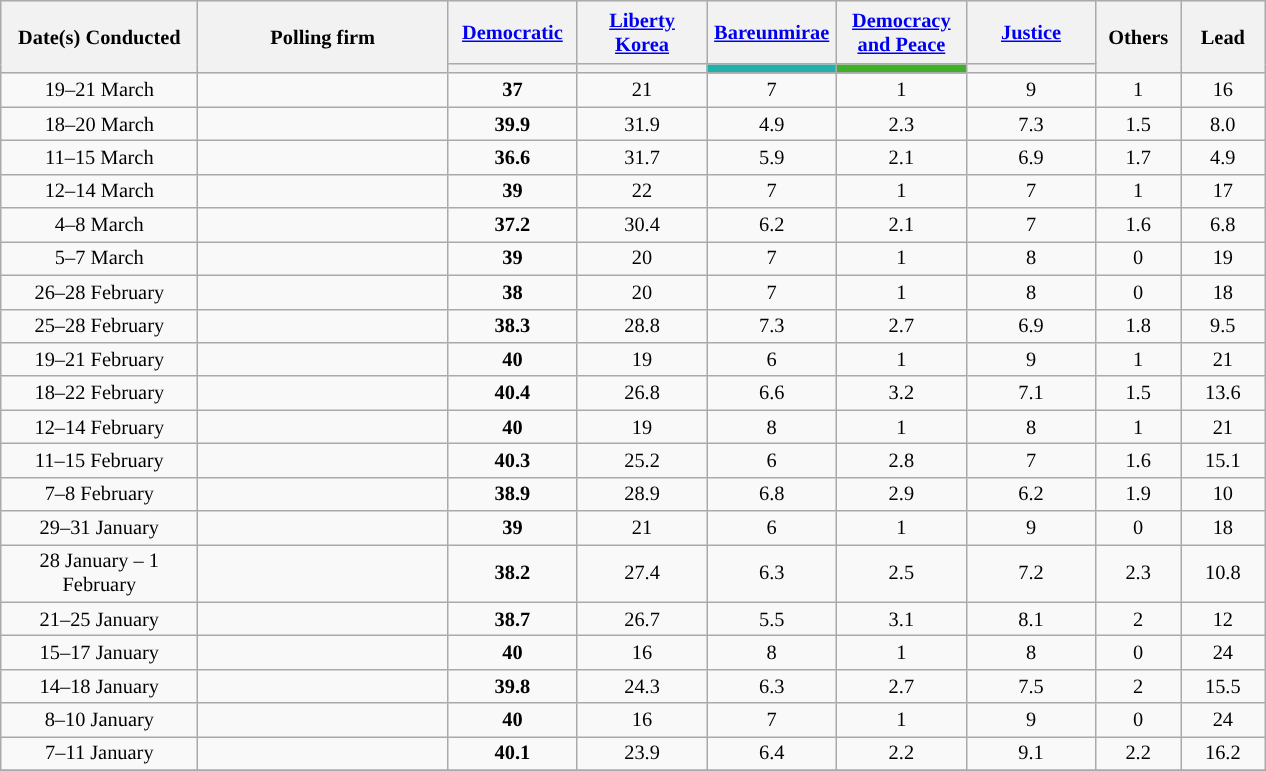<table class="wikitable sortable" style="text-align:center; font-size:85%; line-height:16px; margin:0;">
<tr style="height:42px; background-color:#E9E9E9; border 1px solid #aaaaaa;">
<th style="width:125px;" rowspan="2">Date(s) Conducted</th>
<th style="width:160px;" rowspan="2">Polling firm</th>
<th style="width:80px;" class="unsortable"><a href='#'>Democratic</a></th>
<th style="width:80px;" class="unsortable"><a href='#'>Liberty Korea</a></th>
<th style="width:80px;" class="unsortable"><a href='#'>Bareunmirae</a></th>
<th style="width:80px;" class="unsortable"><a href='#'>Democracy and Peace</a></th>
<th style="width:80px;" class="unsortable"><a href='#'>Justice</a></th>
<th style="width:50px;" rowspan="2" class="unsortable">Others</th>
<th style="width:50px;" rowspan="2" class="unsortable">Lead</th>
</tr>
<tr>
<th style="background:"></th>
<th style="background:"></th>
<th style="background:#20B2AA;"></th>
<th style="background:#40B02A;"></th>
<th style="background:"></th>
</tr>
<tr>
<td data-sort-value="2019-03-22">19–21 March</td>
<td></td>
<td><strong>37</strong></td>
<td>21</td>
<td>7</td>
<td>1</td>
<td>9</td>
<td>1</td>
<td style="background:">16</td>
</tr>
<tr>
<td data-sort-value="2019-03-18">18–20 March</td>
<td></td>
<td><strong>39.9</strong></td>
<td>31.9</td>
<td>4.9</td>
<td>2.3</td>
<td>7.3</td>
<td>1.5</td>
<td style="background:">8.0</td>
</tr>
<tr>
<td data-sort-value="2019-03-11">11–15 March</td>
<td></td>
<td><strong>36.6</strong></td>
<td>31.7</td>
<td>5.9</td>
<td>2.1</td>
<td>6.9</td>
<td>1.7</td>
<td style="background:">4.9</td>
</tr>
<tr>
<td data-sort-value="2019-03-12">12–14 March</td>
<td></td>
<td><strong>39</strong></td>
<td>22</td>
<td>7</td>
<td>1</td>
<td>7</td>
<td>1</td>
<td style="background:">17</td>
</tr>
<tr>
<td data-sort-value="2019-03-04">4–8 March</td>
<td></td>
<td><strong>37.2</strong></td>
<td>30.4</td>
<td>6.2</td>
<td>2.1</td>
<td>7</td>
<td>1.6</td>
<td style="background:">6.8</td>
</tr>
<tr>
<td data-sort-value="2019-03-05">5–7 March</td>
<td></td>
<td><strong>39</strong></td>
<td>20</td>
<td>7</td>
<td>1</td>
<td>8</td>
<td>0</td>
<td style="background:">19</td>
</tr>
<tr>
<td data-sort-value="2019-02-26">26–28 February</td>
<td></td>
<td><strong>38</strong></td>
<td>20</td>
<td>7</td>
<td>1</td>
<td>8</td>
<td>0</td>
<td style="background:">18</td>
</tr>
<tr>
<td data-sort-value="2019-02-25">25–28 February</td>
<td></td>
<td><strong>38.3</strong></td>
<td>28.8</td>
<td>7.3</td>
<td>2.7</td>
<td>6.9</td>
<td>1.8</td>
<td style="background:">9.5</td>
</tr>
<tr>
<td data-sort-value="2019-02-19">19–21 February</td>
<td></td>
<td><strong>40</strong></td>
<td>19</td>
<td>6</td>
<td>1</td>
<td>9</td>
<td>1</td>
<td style="background:">21</td>
</tr>
<tr>
<td data-sort-value="2019-02-18">18–22 February</td>
<td></td>
<td><strong>40.4</strong></td>
<td>26.8</td>
<td>6.6</td>
<td>3.2</td>
<td>7.1</td>
<td>1.5</td>
<td style="background:">13.6</td>
</tr>
<tr>
<td data-sort-value="2019-02-12">12–14 February</td>
<td></td>
<td><strong>40</strong></td>
<td>19</td>
<td>8</td>
<td>1</td>
<td>8</td>
<td>1</td>
<td style="background:">21</td>
</tr>
<tr>
<td data-sort-value="2019-02-11">11–15 February</td>
<td></td>
<td><strong>40.3</strong></td>
<td>25.2</td>
<td>6</td>
<td>2.8</td>
<td>7</td>
<td>1.6</td>
<td style="background:">15.1</td>
</tr>
<tr>
<td data-sort-value="2019-02-07">7–8 February</td>
<td></td>
<td><strong>38.9</strong></td>
<td>28.9</td>
<td>6.8</td>
<td>2.9</td>
<td>6.2</td>
<td>1.9</td>
<td style="background:">10</td>
</tr>
<tr>
<td data-sort-value="2019-01-29">29–31 January</td>
<td></td>
<td><strong>39</strong></td>
<td>21</td>
<td>6</td>
<td>1</td>
<td>9</td>
<td>0</td>
<td style="background:">18</td>
</tr>
<tr>
<td data-sort-value="2019-01-28">28 January – 1 February</td>
<td></td>
<td><strong>38.2</strong></td>
<td>27.4</td>
<td>6.3</td>
<td>2.5</td>
<td>7.2</td>
<td>2.3</td>
<td style="background:">10.8</td>
</tr>
<tr>
<td data-sort-value="2019-01-21">21–25 January</td>
<td></td>
<td><strong>38.7</strong></td>
<td>26.7</td>
<td>5.5</td>
<td>3.1</td>
<td>8.1</td>
<td>2</td>
<td style="background:">12</td>
</tr>
<tr>
<td data-sort-value="2019-01-15">15–17 January</td>
<td></td>
<td><strong>40</strong></td>
<td>16</td>
<td>8</td>
<td>1</td>
<td>8</td>
<td>0</td>
<td style="background:">24</td>
</tr>
<tr>
<td data-sort-value="2019-01-14">14–18 January</td>
<td></td>
<td><strong>39.8</strong></td>
<td>24.3</td>
<td>6.3</td>
<td>2.7</td>
<td>7.5</td>
<td>2</td>
<td style="background:">15.5</td>
</tr>
<tr>
<td data-sort-value="2019-01-08">8–10 January</td>
<td></td>
<td><strong>40</strong></td>
<td>16</td>
<td>7</td>
<td>1</td>
<td>9</td>
<td>0</td>
<td style="background:">24</td>
</tr>
<tr>
<td data-sort-value="2019-01-07">7–11 January</td>
<td></td>
<td><strong>40.1</strong></td>
<td>23.9</td>
<td>6.4</td>
<td>2.2</td>
<td>9.1</td>
<td>2.2</td>
<td style="background:">16.2</td>
</tr>
<tr>
</tr>
</table>
